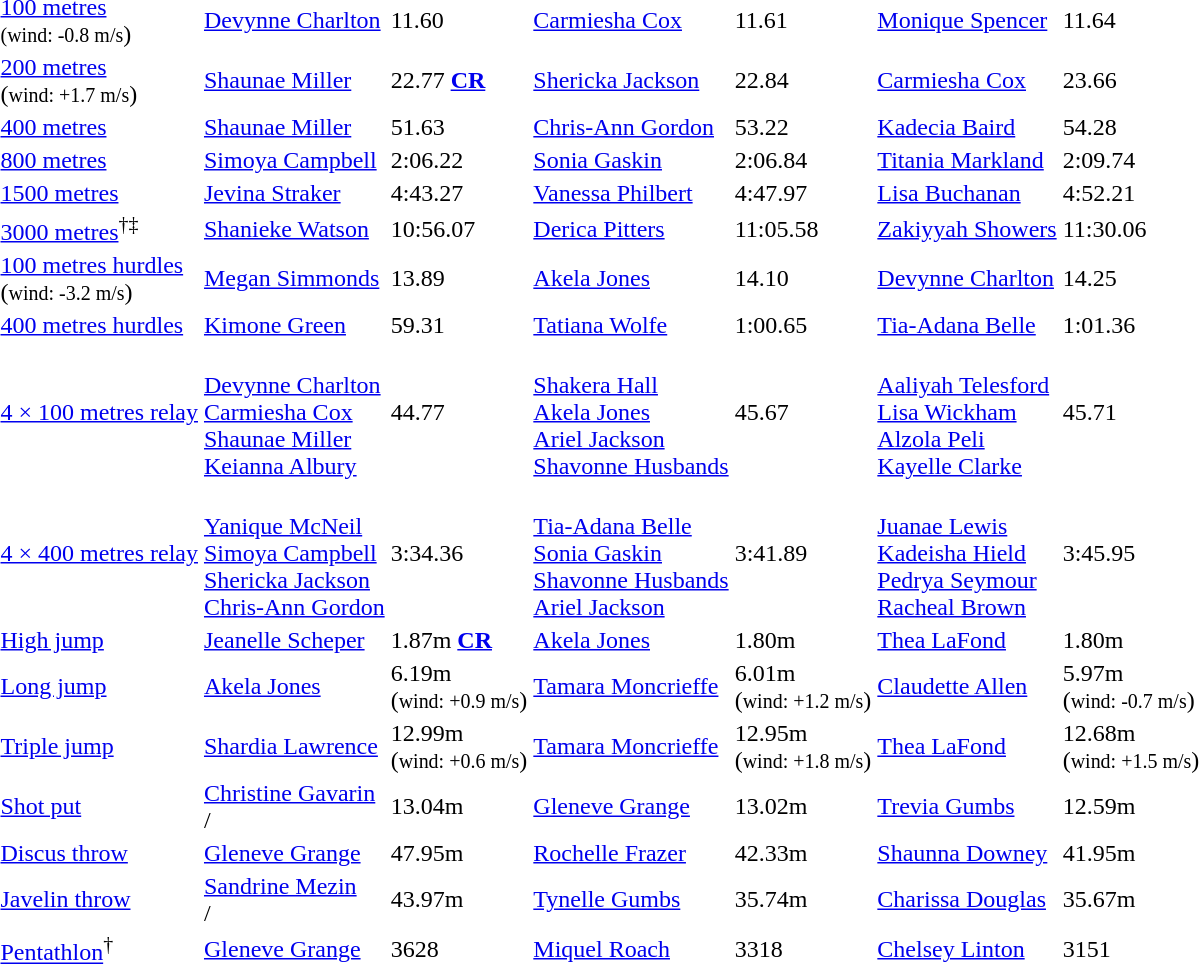<table>
<tr>
<td><a href='#'>100 metres</a> <br><small>(wind: -0.8 m/s</small>)</td>
<td align=left><a href='#'>Devynne Charlton</a> <br> </td>
<td>11.60</td>
<td align=left><a href='#'>Carmiesha Cox</a> <br> </td>
<td>11.61</td>
<td align=left><a href='#'>Monique Spencer</a> <br> </td>
<td>11.64</td>
</tr>
<tr>
<td><a href='#'>200 metres</a> <br>(<small>wind: +1.7 m/s</small>)</td>
<td align=left><a href='#'>Shaunae Miller</a> <br> </td>
<td>22.77 <a href='#'><strong>CR</strong></a></td>
<td align=left><a href='#'>Shericka Jackson</a> <br> </td>
<td>22.84</td>
<td align=left><a href='#'>Carmiesha Cox</a> <br> </td>
<td>23.66</td>
</tr>
<tr>
<td><a href='#'>400 metres</a></td>
<td align=left><a href='#'>Shaunae Miller</a> <br> </td>
<td>51.63</td>
<td align=left><a href='#'>Chris-Ann Gordon</a> <br> </td>
<td>53.22</td>
<td align=left><a href='#'>Kadecia Baird</a> <br> </td>
<td>54.28</td>
</tr>
<tr>
<td><a href='#'>800 metres</a></td>
<td align=left><a href='#'>Simoya Campbell</a> <br> </td>
<td>2:06.22</td>
<td align=left><a href='#'>Sonia Gaskin</a> <br> </td>
<td>2:06.84</td>
<td align=left><a href='#'>Titania Markland</a> <br> </td>
<td>2:09.74</td>
</tr>
<tr>
<td><a href='#'>1500 metres</a></td>
<td align=left><a href='#'>Jevina Straker</a> <br> </td>
<td>4:43.27</td>
<td align=left><a href='#'>Vanessa Philbert</a> <br> </td>
<td>4:47.97</td>
<td align=left><a href='#'>Lisa Buchanan</a> <br> </td>
<td>4:52.21</td>
</tr>
<tr>
<td><a href='#'>3000 metres</a><sup>†‡</sup></td>
<td align=left><a href='#'>Shanieke Watson</a> <br> </td>
<td>10:56.07</td>
<td align=left><a href='#'>Derica Pitters</a> <br> </td>
<td>11:05.58</td>
<td align=left><a href='#'>Zakiyyah Showers</a> <br> </td>
<td>11:30.06</td>
</tr>
<tr>
<td><a href='#'>100 metres hurdles</a> <br>(<small>wind: -3.2 m/s</small>)</td>
<td align=left><a href='#'>Megan Simmonds</a> <br> </td>
<td>13.89</td>
<td align=left><a href='#'>Akela Jones</a> <br> </td>
<td>14.10</td>
<td align=left><a href='#'>Devynne Charlton</a> <br> </td>
<td>14.25</td>
</tr>
<tr>
<td><a href='#'>400 metres hurdles</a></td>
<td align=left><a href='#'>Kimone Green</a> <br> </td>
<td>59.31</td>
<td align=left><a href='#'>Tatiana Wolfe</a> <br> </td>
<td>1:00.65</td>
<td align=left><a href='#'>Tia-Adana Belle</a> <br> </td>
<td>1:01.36</td>
</tr>
<tr>
<td><a href='#'>4 × 100 metres relay</a></td>
<td align=left> <br><a href='#'>Devynne Charlton</a> <br><a href='#'>Carmiesha Cox</a> <br><a href='#'>Shaunae Miller</a> <br><a href='#'>Keianna Albury</a></td>
<td>44.77</td>
<td align=left> <br><a href='#'>Shakera Hall</a> <br><a href='#'>Akela Jones</a> <br><a href='#'>Ariel Jackson</a> <br><a href='#'>Shavonne Husbands</a></td>
<td>45.67</td>
<td align=left> <br><a href='#'>Aaliyah Telesford</a> <br><a href='#'>Lisa Wickham</a> <br><a href='#'>Alzola Peli</a> <br><a href='#'>Kayelle Clarke</a></td>
<td>45.71</td>
</tr>
<tr>
<td><a href='#'>4 × 400 metres relay</a></td>
<td align=left> <br><a href='#'>Yanique McNeil</a> <br><a href='#'>Simoya Campbell</a> <br><a href='#'>Shericka Jackson</a> <br><a href='#'>Chris-Ann Gordon</a></td>
<td>3:34.36</td>
<td align=left> <br><a href='#'>Tia-Adana Belle</a> <br><a href='#'>Sonia Gaskin</a> <br><a href='#'>Shavonne Husbands</a> <br><a href='#'>Ariel Jackson</a></td>
<td>3:41.89</td>
<td align=left> <br><a href='#'>Juanae Lewis</a> <br><a href='#'>Kadeisha Hield</a> <br><a href='#'>Pedrya Seymour</a> <br><a href='#'>Racheal Brown</a></td>
<td>3:45.95</td>
</tr>
<tr>
<td><a href='#'>High jump</a></td>
<td align=left><a href='#'>Jeanelle Scheper</a> <br> </td>
<td>1.87m <a href='#'><strong>CR</strong></a></td>
<td align=left><a href='#'>Akela Jones</a> <br> </td>
<td>1.80m</td>
<td align=left><a href='#'>Thea LaFond</a> <br> </td>
<td>1.80m</td>
</tr>
<tr>
<td><a href='#'>Long jump</a></td>
<td align=left><a href='#'>Akela Jones</a> <br> </td>
<td>6.19m <br>(<small>wind: +0.9 m/s</small>)</td>
<td align=left><a href='#'>Tamara Moncrieffe</a> <br> </td>
<td>6.01m <br>(<small>wind: +1.2 m/s</small>)</td>
<td align=left><a href='#'>Claudette Allen</a> <br> </td>
<td>5.97m <br>(<small>wind: -0.7 m/s</small>)</td>
</tr>
<tr>
<td><a href='#'>Triple jump</a></td>
<td align=left><a href='#'>Shardia Lawrence</a> <br> </td>
<td>12.99m <br>(<small>wind: +0.6 m/s</small>)</td>
<td align=left><a href='#'>Tamara Moncrieffe</a> <br> </td>
<td>12.95m <br>(<small>wind: +1.8 m/s</small>)</td>
<td align=left><a href='#'>Thea LaFond</a> <br> </td>
<td>12.68m <br>(<small>wind: +1.5 m/s</small>)</td>
</tr>
<tr>
<td><a href='#'>Shot put</a></td>
<td align=left><a href='#'>Christine Gavarin</a> <br> /</td>
<td>13.04m</td>
<td align=left><a href='#'>Gleneve Grange</a> <br> </td>
<td>13.02m</td>
<td align=left><a href='#'>Trevia Gumbs</a> <br> </td>
<td>12.59m</td>
</tr>
<tr>
<td><a href='#'>Discus throw</a></td>
<td align=left><a href='#'>Gleneve Grange</a> <br> </td>
<td>47.95m</td>
<td align=left><a href='#'>Rochelle Frazer</a> <br> </td>
<td>42.33m</td>
<td align=left><a href='#'>Shaunna Downey</a> <br> </td>
<td>41.95m</td>
</tr>
<tr>
<td><a href='#'>Javelin throw</a></td>
<td align=left><a href='#'>Sandrine Mezin</a> <br> /</td>
<td>43.97m</td>
<td align=left><a href='#'>Tynelle Gumbs</a> <br> </td>
<td>35.74m</td>
<td align=left><a href='#'>Charissa Douglas</a> <br> </td>
<td>35.67m</td>
</tr>
<tr>
<td><a href='#'>Pentathlon</a><sup>†</sup></td>
<td align=left><a href='#'>Gleneve Grange</a> <br> </td>
<td>3628</td>
<td align=left><a href='#'>Miquel Roach</a> <br> </td>
<td>3318</td>
<td align=left><a href='#'>Chelsey Linton</a> <br> </td>
<td>3151</td>
</tr>
</table>
